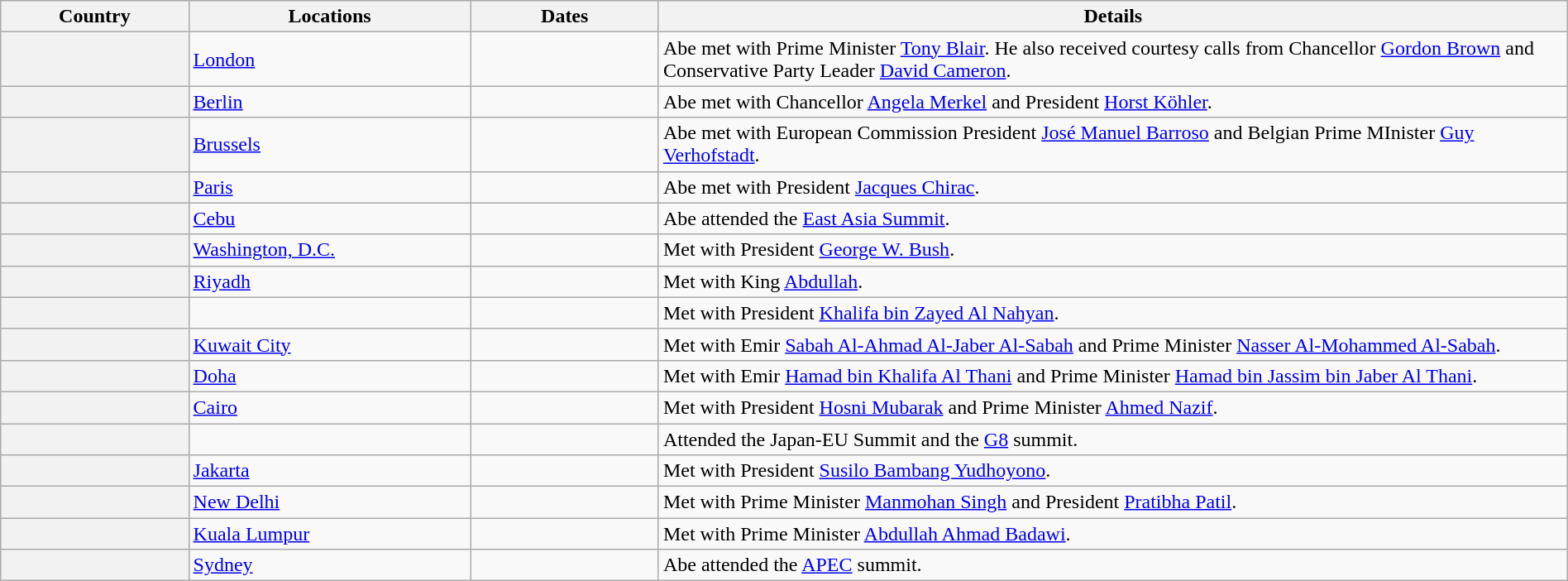<table class="wikitable sortable" border="1" style="margin: 1em auto 1em auto">
<tr>
<th scope="col" style="width: 12%;">Country</th>
<th scope="col" style="width: 18%;">Locations</th>
<th scope="col" style="width: 12%;">Dates</th>
<th>Details</th>
</tr>
<tr>
<th scope="row"></th>
<td><a href='#'>London</a></td>
<td></td>
<td>Abe met with Prime Minister <a href='#'>Tony Blair</a>. He also received courtesy calls from Chancellor <a href='#'>Gordon Brown</a> and Conservative Party Leader <a href='#'>David Cameron</a>.</td>
</tr>
<tr>
<th scope="row"></th>
<td><a href='#'>Berlin</a></td>
<td></td>
<td>Abe met with Chancellor <a href='#'>Angela Merkel</a> and President <a href='#'>Horst Köhler</a>.</td>
</tr>
<tr>
<th></th>
<td><a href='#'>Brussels</a></td>
<td></td>
<td>Abe met with European Commission President <a href='#'>José Manuel Barroso</a> and Belgian Prime MInister <a href='#'>Guy Verhofstadt</a>.</td>
</tr>
<tr>
<th scope="row"></th>
<td><a href='#'>Paris</a></td>
<td></td>
<td>Abe met with President <a href='#'>Jacques Chirac</a>.</td>
</tr>
<tr>
<th></th>
<td><a href='#'>Cebu</a></td>
<td></td>
<td>Abe attended the <a href='#'>East Asia Summit</a>.</td>
</tr>
<tr>
<th></th>
<td><a href='#'>Washington, D.C.</a></td>
<td></td>
<td>Met with President <a href='#'>George W. Bush</a>.</td>
</tr>
<tr>
<th></th>
<td><a href='#'>Riyadh</a></td>
<td></td>
<td>Met with King <a href='#'>Abdullah</a>.</td>
</tr>
<tr>
<th></th>
<td></td>
<td></td>
<td>Met with President <a href='#'>Khalifa bin Zayed Al Nahyan</a>.</td>
</tr>
<tr>
<th></th>
<td><a href='#'>Kuwait City</a></td>
<td></td>
<td>Met with Emir <a href='#'>Sabah Al-Ahmad Al-Jaber Al-Sabah</a> and Prime Minister <a href='#'>Nasser Al-Mohammed Al-Sabah</a>.</td>
</tr>
<tr>
<th></th>
<td><a href='#'>Doha</a></td>
<td></td>
<td>Met with Emir <a href='#'>Hamad bin Khalifa Al Thani</a> and Prime Minister <a href='#'>Hamad bin Jassim bin Jaber Al Thani</a>.</td>
</tr>
<tr>
<th></th>
<td><a href='#'>Cairo</a></td>
<td></td>
<td>Met with President <a href='#'>Hosni Mubarak</a> and Prime Minister <a href='#'>Ahmed Nazif</a>.</td>
</tr>
<tr>
<th></th>
<td></td>
<td></td>
<td>Attended the Japan-EU Summit and the <a href='#'>G8</a> summit.</td>
</tr>
<tr>
<th></th>
<td><a href='#'>Jakarta</a></td>
<td></td>
<td>Met with President <a href='#'>Susilo Bambang Yudhoyono</a>.</td>
</tr>
<tr>
<th></th>
<td><a href='#'>New Delhi</a></td>
<td></td>
<td>Met with Prime Minister <a href='#'>Manmohan Singh</a> and President <a href='#'>Pratibha Patil</a>.</td>
</tr>
<tr>
<th></th>
<td><a href='#'>Kuala Lumpur</a></td>
<td></td>
<td>Met with Prime Minister <a href='#'>Abdullah Ahmad Badawi</a>.</td>
</tr>
<tr>
<th></th>
<td><a href='#'>Sydney</a></td>
<td></td>
<td>Abe attended the <a href='#'>APEC</a> summit.</td>
</tr>
</table>
